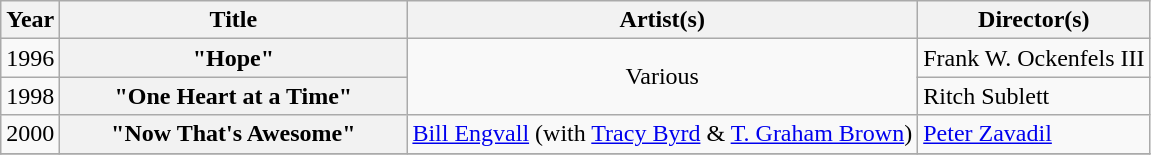<table class="wikitable plainrowheaders">
<tr>
<th>Year</th>
<th style="width:14em;">Title</th>
<th>Artist(s)</th>
<th>Director(s)</th>
</tr>
<tr>
<td>1996</td>
<th scope="row">"Hope"</th>
<td align="center" rowspan="2">Various</td>
<td>Frank W. Ockenfels III</td>
</tr>
<tr>
<td>1998</td>
<th scope="row">"One Heart at a Time"</th>
<td>Ritch Sublett</td>
</tr>
<tr>
<td>2000</td>
<th scope="row">"Now That's Awesome"</th>
<td align="center"><a href='#'>Bill Engvall</a> (with <a href='#'>Tracy Byrd</a> & <a href='#'>T. Graham Brown</a>)</td>
<td><a href='#'>Peter Zavadil</a></td>
</tr>
<tr>
</tr>
</table>
